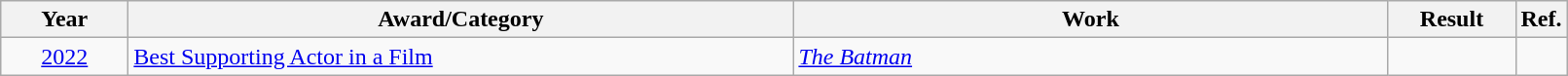<table class=wikitable>
<tr>
<th scope="col" style="width:5em;">Year</th>
<th scope="col" style="width:28em;">Award/Category</th>
<th scope="col" style="width:25em;">Work</th>
<th scope="col" style="width:5em;">Result</th>
<th>Ref.</th>
</tr>
<tr>
<td style="text-align:center;"><a href='#'>2022</a></td>
<td><a href='#'>Best Supporting Actor in a Film</a></td>
<td><em><a href='#'>The Batman</a></em></td>
<td></td>
<td></td>
</tr>
</table>
